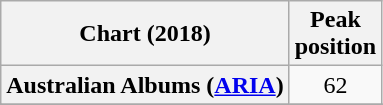<table class="wikitable sortable plainrowheaders" style="text-align:center">
<tr>
<th scope="col">Chart (2018)</th>
<th scope="col">Peak<br>position</th>
</tr>
<tr>
<th scope="row">Australian Albums (<a href='#'>ARIA</a>)</th>
<td>62</td>
</tr>
<tr>
</tr>
<tr>
</tr>
<tr>
</tr>
<tr>
</tr>
<tr>
</tr>
<tr>
</tr>
<tr>
</tr>
</table>
